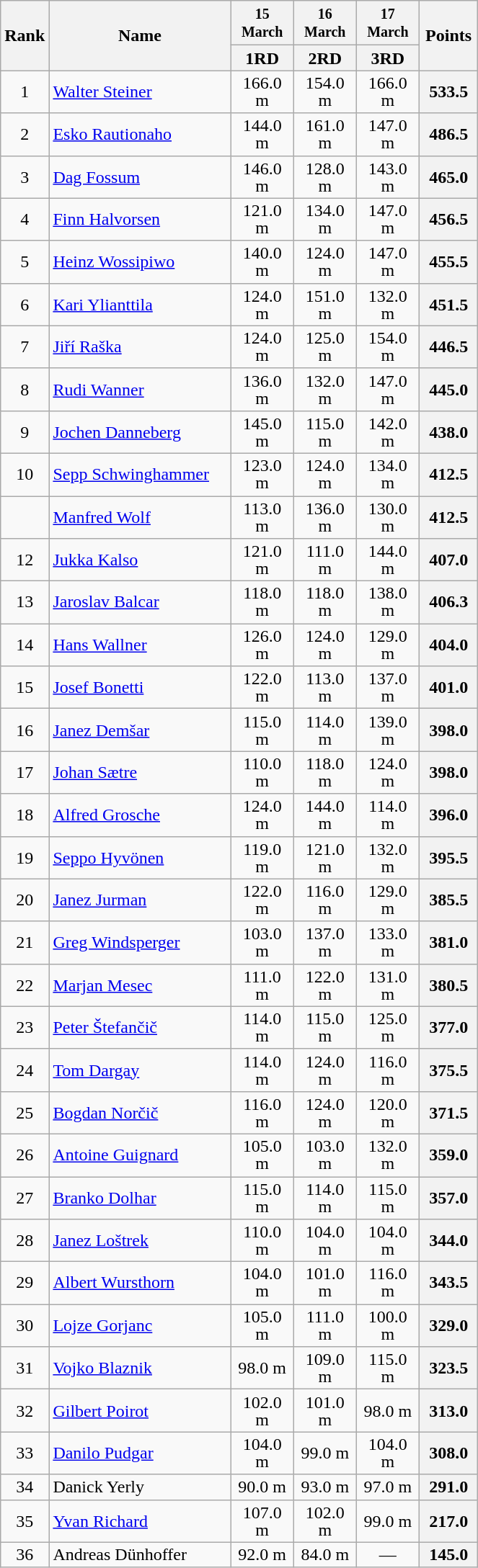<table class="wikitable sortable" style="text-align:center; line-height:16px; width:35%;">
<tr>
<th rowspan=2 width=35>Rank</th>
<th rowspan=2 width=200>Name</th>
<th width=50><small>15 March</small></th>
<th width=50><small>16 March</small></th>
<th width=50><small>17 March</small></th>
<th rowspan=2 width=50>Points</th>
</tr>
<tr>
<th width=60>1RD</th>
<th width=60>2RD</th>
<th width=60>3RD</th>
</tr>
<tr>
<td>1</td>
<td align=left> <a href='#'>Walter Steiner</a></td>
<td>166.0 m</td>
<td>154.0 m</td>
<td>166.0 m</td>
<th>533.5</th>
</tr>
<tr>
<td>2</td>
<td align=left> <a href='#'>Esko Rautionaho</a></td>
<td>144.0 m</td>
<td>161.0 m</td>
<td>147.0 m</td>
<th>486.5</th>
</tr>
<tr>
<td>3</td>
<td align=left> <a href='#'>Dag Fossum</a></td>
<td>146.0 m</td>
<td>128.0 m</td>
<td>143.0 m</td>
<th>465.0</th>
</tr>
<tr>
<td>4</td>
<td align=left> <a href='#'>Finn Halvorsen</a></td>
<td>121.0 m</td>
<td>134.0 m</td>
<td>147.0 m</td>
<th>456.5</th>
</tr>
<tr>
<td>5</td>
<td align=left> <a href='#'>Heinz Wossipiwo</a></td>
<td>140.0 m</td>
<td>124.0 m</td>
<td>147.0 m</td>
<th>455.5</th>
</tr>
<tr>
<td>6</td>
<td align=left> <a href='#'>Kari Ylianttila</a></td>
<td>124.0 m</td>
<td>151.0 m</td>
<td>132.0 m</td>
<th>451.5</th>
</tr>
<tr>
<td>7</td>
<td align=left> <a href='#'>Jiří Raška</a></td>
<td>124.0 m</td>
<td>125.0 m</td>
<td>154.0 m</td>
<th>446.5</th>
</tr>
<tr>
<td>8</td>
<td align=left> <a href='#'>Rudi Wanner</a></td>
<td>136.0 m</td>
<td>132.0 m</td>
<td>147.0 m</td>
<th>445.0</th>
</tr>
<tr>
<td>9</td>
<td align=left> <a href='#'>Jochen Danneberg</a></td>
<td>145.0 m</td>
<td>115.0 m</td>
<td>142.0 m</td>
<th>438.0</th>
</tr>
<tr>
<td>10</td>
<td align=left> <a href='#'>Sepp Schwinghammer</a></td>
<td>123.0 m</td>
<td>124.0 m</td>
<td>134.0 m</td>
<th>412.5</th>
</tr>
<tr>
<td></td>
<td align=left> <a href='#'>Manfred Wolf</a></td>
<td>113.0 m</td>
<td>136.0 m</td>
<td>130.0 m</td>
<th>412.5</th>
</tr>
<tr>
<td>12</td>
<td align=left> <a href='#'>Jukka Kalso</a></td>
<td>121.0 m</td>
<td>111.0 m</td>
<td>144.0 m</td>
<th>407.0</th>
</tr>
<tr>
<td>13</td>
<td align=left> <a href='#'>Jaroslav Balcar</a></td>
<td>118.0 m</td>
<td>118.0 m</td>
<td>138.0 m</td>
<th>406.3</th>
</tr>
<tr>
<td>14</td>
<td align=left> <a href='#'>Hans Wallner</a></td>
<td>126.0 m</td>
<td>124.0 m</td>
<td>129.0 m</td>
<th>404.0</th>
</tr>
<tr>
<td>15</td>
<td align=left> <a href='#'>Josef Bonetti</a></td>
<td>122.0 m</td>
<td>113.0 m</td>
<td>137.0 m</td>
<th>401.0</th>
</tr>
<tr>
<td>16</td>
<td align=left> <a href='#'>Janez Demšar</a></td>
<td>115.0 m</td>
<td>114.0 m</td>
<td>139.0 m</td>
<th>398.0</th>
</tr>
<tr>
<td>17</td>
<td align=left> <a href='#'>Johan Sætre</a></td>
<td>110.0 m</td>
<td>118.0 m</td>
<td>124.0 m</td>
<th>398.0</th>
</tr>
<tr>
<td>18</td>
<td align=left> <a href='#'>Alfred Grosche</a></td>
<td>124.0 m</td>
<td>144.0 m</td>
<td>114.0 m</td>
<th>396.0</th>
</tr>
<tr>
<td>19</td>
<td align=left> <a href='#'>Seppo Hyvönen</a></td>
<td>119.0 m</td>
<td>121.0 m</td>
<td>132.0 m</td>
<th>395.5</th>
</tr>
<tr>
<td>20</td>
<td align=left> <a href='#'>Janez Jurman</a></td>
<td>122.0 m</td>
<td>116.0 m</td>
<td>129.0 m</td>
<th>385.5</th>
</tr>
<tr>
<td>21</td>
<td align=left> <a href='#'>Greg Windsperger</a></td>
<td>103.0 m</td>
<td>137.0 m</td>
<td>133.0 m</td>
<th>381.0</th>
</tr>
<tr>
<td>22</td>
<td align=left> <a href='#'>Marjan Mesec</a></td>
<td>111.0 m</td>
<td>122.0 m</td>
<td>131.0 m</td>
<th>380.5</th>
</tr>
<tr>
<td>23</td>
<td align=left> <a href='#'>Peter Štefančič</a></td>
<td>114.0 m</td>
<td>115.0 m</td>
<td>125.0 m</td>
<th>377.0</th>
</tr>
<tr>
<td>24</td>
<td align=left> <a href='#'>Tom Dargay</a></td>
<td>114.0 m</td>
<td>124.0 m</td>
<td>116.0 m</td>
<th>375.5</th>
</tr>
<tr>
<td>25</td>
<td align=left> <a href='#'>Bogdan Norčič</a></td>
<td>116.0 m</td>
<td>124.0 m</td>
<td>120.0 m</td>
<th>371.5</th>
</tr>
<tr>
<td>26</td>
<td align=left> <a href='#'>Antoine Guignard</a></td>
<td>105.0 m</td>
<td>103.0 m</td>
<td>132.0 m</td>
<th>359.0</th>
</tr>
<tr>
<td>27</td>
<td align=left> <a href='#'>Branko Dolhar</a></td>
<td>115.0 m</td>
<td>114.0 m</td>
<td>115.0 m</td>
<th>357.0</th>
</tr>
<tr>
<td>28</td>
<td align=left> <a href='#'>Janez Loštrek</a></td>
<td>110.0 m</td>
<td>104.0 m</td>
<td>104.0 m</td>
<th>344.0</th>
</tr>
<tr>
<td>29</td>
<td align=left> <a href='#'>Albert Wursthorn</a></td>
<td>104.0 m</td>
<td>101.0 m</td>
<td>116.0 m</td>
<th>343.5</th>
</tr>
<tr>
<td>30</td>
<td align=left> <a href='#'>Lojze Gorjanc</a></td>
<td>105.0 m</td>
<td>111.0 m</td>
<td>100.0 m</td>
<th>329.0</th>
</tr>
<tr>
<td>31</td>
<td align=left> <a href='#'>Vojko Blaznik</a></td>
<td>98.0 m</td>
<td>109.0 m</td>
<td>115.0 m</td>
<th>323.5</th>
</tr>
<tr>
<td>32</td>
<td align=left> <a href='#'>Gilbert Poirot</a></td>
<td>102.0 m</td>
<td>101.0 m</td>
<td>98.0 m</td>
<th>313.0</th>
</tr>
<tr>
<td>33</td>
<td align=left> <a href='#'>Danilo Pudgar</a></td>
<td>104.0 m</td>
<td>99.0 m</td>
<td>104.0 m</td>
<th>308.0</th>
</tr>
<tr>
<td>34</td>
<td align=left> Danick Yerly</td>
<td>90.0 m</td>
<td>93.0 m</td>
<td>97.0 m</td>
<th>291.0</th>
</tr>
<tr>
<td>35</td>
<td align=left> <a href='#'>Yvan Richard</a></td>
<td>107.0 m</td>
<td>102.0 m</td>
<td>99.0 m</td>
<th>217.0</th>
</tr>
<tr>
<td>36</td>
<td align=left> Andreas Dünhoffer</td>
<td>92.0 m</td>
<td>84.0 m</td>
<td>—</td>
<th>145.0</th>
</tr>
</table>
